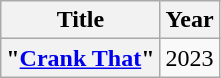<table class="wikitable plainrowheaders" align="center">
<tr>
<th>Title</th>
<th>Year</th>
</tr>
<tr>
<th scope="row">"<a href='#'>Crank That</a>"</th>
<td>2023</td>
</tr>
</table>
